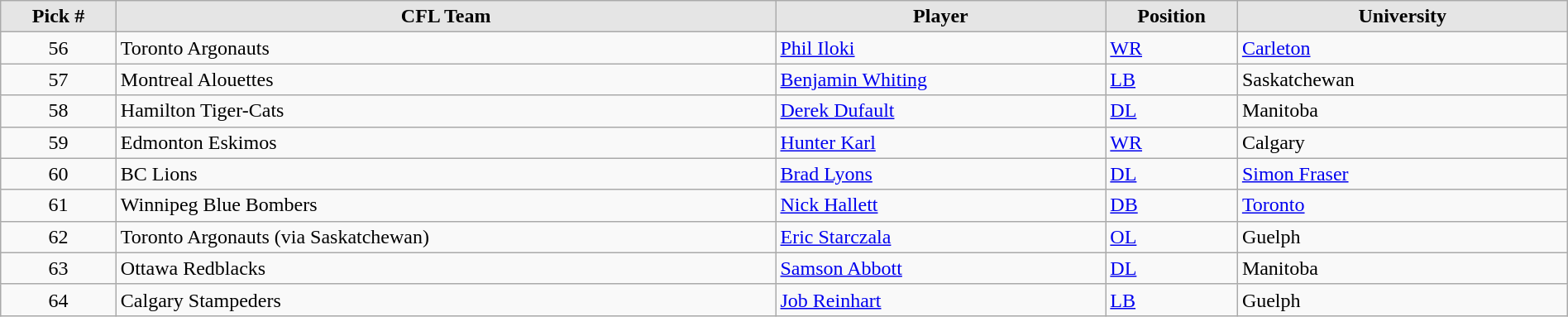<table class="wikitable" style="width: 100%">
<tr>
<th style="background:#E5E5E5;" width=7%>Pick #</th>
<th width=40% style="background:#E5E5E5;">CFL Team</th>
<th width=20% style="background:#E5E5E5;">Player</th>
<th width=8% style="background:#E5E5E5;">Position</th>
<th width=20% style="background:#E5E5E5;">University</th>
</tr>
<tr>
<td align=center>56</td>
<td>Toronto Argonauts</td>
<td><a href='#'>Phil Iloki</a></td>
<td><a href='#'>WR</a></td>
<td><a href='#'>Carleton</a></td>
</tr>
<tr>
<td align=center>57</td>
<td>Montreal Alouettes</td>
<td><a href='#'>Benjamin Whiting</a></td>
<td><a href='#'>LB</a></td>
<td>Saskatchewan</td>
</tr>
<tr>
<td align=center>58</td>
<td>Hamilton Tiger-Cats</td>
<td><a href='#'>Derek Dufault</a></td>
<td><a href='#'>DL</a></td>
<td>Manitoba</td>
</tr>
<tr>
<td align=center>59</td>
<td>Edmonton Eskimos</td>
<td><a href='#'>Hunter Karl</a></td>
<td><a href='#'>WR</a></td>
<td>Calgary</td>
</tr>
<tr>
<td align=center>60</td>
<td>BC Lions</td>
<td><a href='#'>Brad Lyons</a></td>
<td><a href='#'>DL</a></td>
<td><a href='#'>Simon Fraser</a></td>
</tr>
<tr>
<td align=center>61</td>
<td>Winnipeg Blue Bombers</td>
<td><a href='#'>Nick Hallett</a></td>
<td><a href='#'>DB</a></td>
<td><a href='#'>Toronto</a></td>
</tr>
<tr>
<td align=center>62</td>
<td>Toronto Argonauts (via Saskatchewan)</td>
<td><a href='#'>Eric Starczala</a></td>
<td><a href='#'>OL</a></td>
<td>Guelph</td>
</tr>
<tr>
<td align=center>63</td>
<td>Ottawa Redblacks</td>
<td><a href='#'>Samson Abbott</a></td>
<td><a href='#'>DL</a></td>
<td>Manitoba</td>
</tr>
<tr>
<td align=center>64</td>
<td>Calgary Stampeders</td>
<td><a href='#'>Job Reinhart</a></td>
<td><a href='#'>LB</a></td>
<td>Guelph</td>
</tr>
</table>
